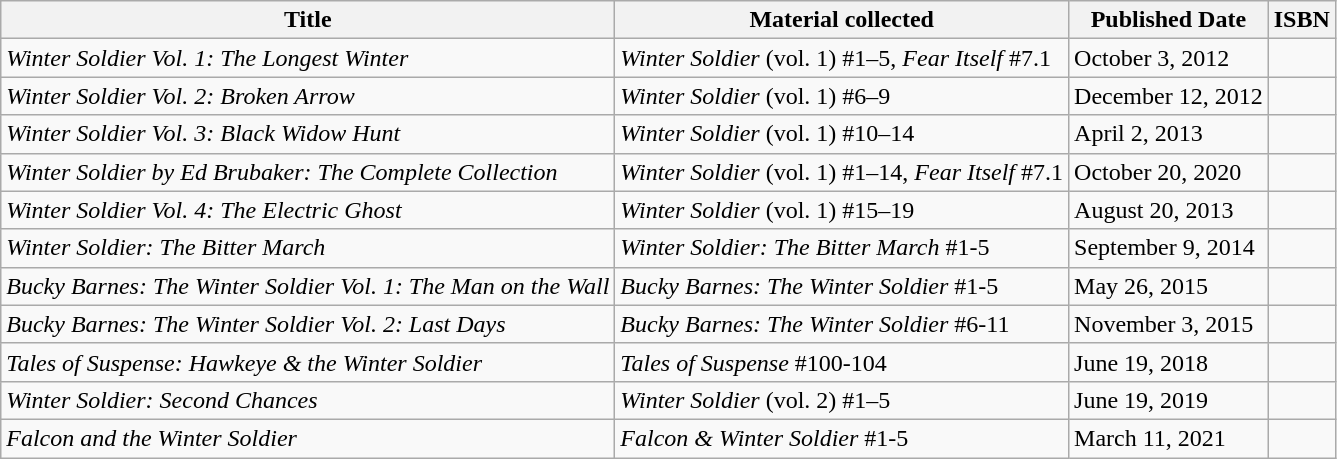<table class="wikitable">
<tr>
<th>Title</th>
<th>Material collected</th>
<th>Published Date</th>
<th>ISBN</th>
</tr>
<tr>
<td><em>Winter Soldier Vol. 1: The Longest Winter</em></td>
<td><em>Winter Soldier</em> (vol. 1) #1–5, <em>Fear Itself</em> #7.1</td>
<td>October 3, 2012</td>
<td></td>
</tr>
<tr>
<td><em>Winter Soldier Vol. 2: Broken Arrow</em></td>
<td><em>Winter Soldier</em> (vol. 1) #6–9</td>
<td>December 12, 2012</td>
<td></td>
</tr>
<tr>
<td><em>Winter Soldier Vol. 3: Black Widow Hunt</em></td>
<td><em>Winter Soldier</em> (vol. 1) #10–14</td>
<td>April 2, 2013</td>
<td></td>
</tr>
<tr>
<td><em>Winter Soldier by Ed Brubaker: The Complete Collection</em></td>
<td><em>Winter Soldier</em> (vol. 1) #1–14, <em>Fear Itself</em> #7.1</td>
<td>October 20, 2020</td>
<td></td>
</tr>
<tr>
<td><em>Winter Soldier Vol. 4: The Electric Ghost</em></td>
<td><em>Winter Soldier</em> (vol. 1) #15–19</td>
<td>August 20, 2013</td>
<td></td>
</tr>
<tr>
<td><em>Winter Soldier: The Bitter March</em></td>
<td><em>Winter Soldier: The Bitter March</em> #1-5</td>
<td>September 9, 2014</td>
<td></td>
</tr>
<tr>
<td><em>Bucky Barnes: The Winter Soldier Vol. 1: The Man on the Wall</em></td>
<td><em>Bucky Barnes: The Winter Soldier</em> #1-5</td>
<td>May 26, 2015</td>
<td></td>
</tr>
<tr>
<td><em>Bucky Barnes: The Winter Soldier Vol. 2: Last Days</em></td>
<td><em>Bucky Barnes: The Winter Soldier</em> #6-11</td>
<td>November 3, 2015</td>
<td></td>
</tr>
<tr>
<td><em>Tales of Suspense: Hawkeye & the Winter Soldier</em></td>
<td><em>Tales of Suspense</em> #100-104</td>
<td>June 19, 2018</td>
<td></td>
</tr>
<tr>
<td><em>Winter Soldier: Second Chances</em></td>
<td><em>Winter Soldier</em> (vol. 2) #1–5</td>
<td>June 19, 2019</td>
<td></td>
</tr>
<tr>
<td><em>Falcon and the Winter Soldier</em></td>
<td><em>Falcon & Winter Soldier</em> #1-5</td>
<td>March 11, 2021</td>
<td></td>
</tr>
</table>
